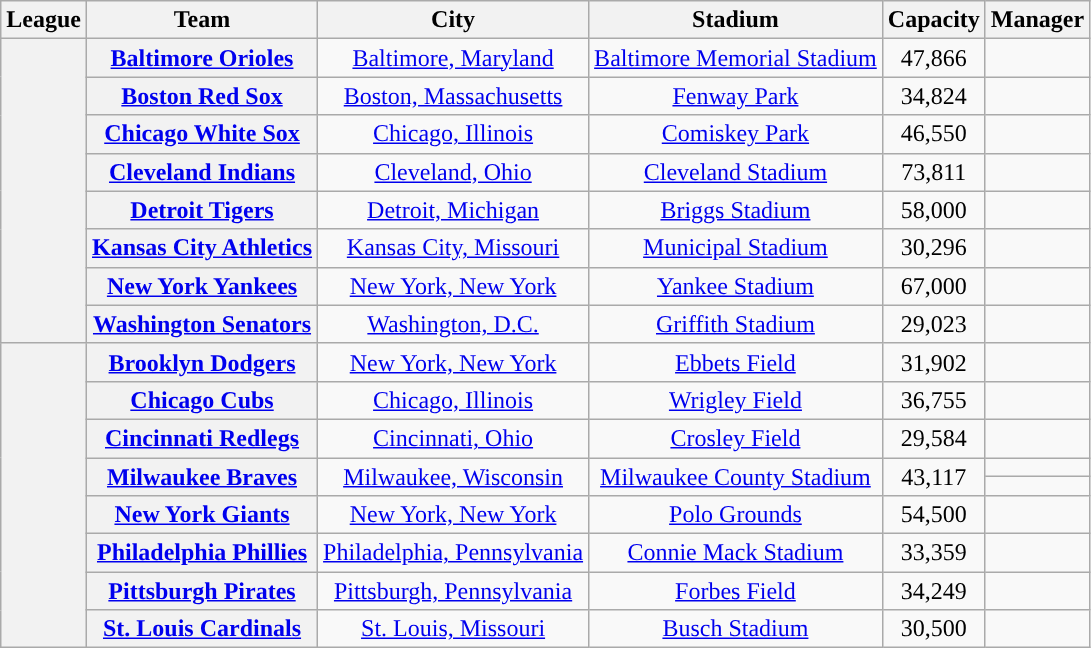<table class="wikitable sortable plainrowheaders" style="text-align:center;">
<tr>
<th scope="col">League</th>
<th scope="col">Team</th>
<th scope="col">City</th>
<th scope="col">Stadium</th>
<th scope="col">Capacity</th>
<th scope="col">Manager</th>
</tr>
<tr>
<th rowspan="8"></th>
<th scope="row"><a href='#'>Baltimore Orioles</a></th>
<td><a href='#'>Baltimore, Maryland</a></td>
<td><a href='#'>Baltimore Memorial Stadium</a></td>
<td>47,866</td>
<td></td>
</tr>
<tr>
<th scope="row"><a href='#'>Boston Red Sox</a></th>
<td><a href='#'>Boston, Massachusetts</a></td>
<td><a href='#'>Fenway Park</a></td>
<td>34,824</td>
<td></td>
</tr>
<tr>
<th scope="row"><a href='#'>Chicago White Sox</a></th>
<td><a href='#'>Chicago, Illinois</a></td>
<td><a href='#'>Comiskey Park</a></td>
<td>46,550</td>
<td></td>
</tr>
<tr>
<th scope="row"><a href='#'>Cleveland Indians</a></th>
<td><a href='#'>Cleveland, Ohio</a></td>
<td><a href='#'>Cleveland Stadium</a></td>
<td>73,811</td>
<td></td>
</tr>
<tr>
<th scope="row"><a href='#'>Detroit Tigers</a></th>
<td><a href='#'>Detroit, Michigan</a></td>
<td><a href='#'>Briggs Stadium</a></td>
<td>58,000</td>
<td></td>
</tr>
<tr>
<th scope="row"><a href='#'>Kansas City Athletics</a></th>
<td><a href='#'>Kansas City, Missouri</a></td>
<td><a href='#'>Municipal Stadium</a></td>
<td>30,296</td>
<td></td>
</tr>
<tr>
<th scope="row"><a href='#'>New York Yankees</a></th>
<td><a href='#'>New York, New York</a></td>
<td><a href='#'>Yankee Stadium</a></td>
<td>67,000</td>
<td></td>
</tr>
<tr>
<th scope="row"><a href='#'>Washington Senators</a></th>
<td><a href='#'>Washington, D.C.</a></td>
<td><a href='#'>Griffith Stadium</a></td>
<td>29,023</td>
<td></td>
</tr>
<tr>
<th rowspan="9"></th>
<th scope="row"><a href='#'>Brooklyn Dodgers</a></th>
<td><a href='#'>New York, New York</a></td>
<td><a href='#'>Ebbets Field</a></td>
<td>31,902</td>
<td></td>
</tr>
<tr>
<th scope="row"><a href='#'>Chicago Cubs</a></th>
<td><a href='#'>Chicago, Illinois</a></td>
<td><a href='#'>Wrigley Field</a></td>
<td>36,755</td>
<td></td>
</tr>
<tr>
<th scope="row"><a href='#'>Cincinnati Redlegs</a></th>
<td><a href='#'>Cincinnati, Ohio</a></td>
<td><a href='#'>Crosley Field</a></td>
<td>29,584</td>
<td></td>
</tr>
<tr>
<th rowspan="2" scope="row"><a href='#'>Milwaukee Braves</a></th>
<td rowspan="2"><a href='#'>Milwaukee, Wisconsin</a></td>
<td rowspan="2"><a href='#'>Milwaukee County Stadium</a></td>
<td rowspan="2">43,117</td>
<td></td>
</tr>
<tr>
<td></td>
</tr>
<tr>
<th scope="row"><a href='#'>New York Giants</a></th>
<td><a href='#'>New York, New York</a></td>
<td><a href='#'>Polo Grounds</a></td>
<td>54,500</td>
<td></td>
</tr>
<tr>
<th scope="row"><a href='#'>Philadelphia Phillies</a></th>
<td><a href='#'>Philadelphia, Pennsylvania</a></td>
<td><a href='#'>Connie Mack Stadium</a></td>
<td>33,359</td>
<td></td>
</tr>
<tr>
<th scope="row"><a href='#'>Pittsburgh Pirates</a></th>
<td><a href='#'>Pittsburgh, Pennsylvania</a></td>
<td><a href='#'>Forbes Field</a></td>
<td>34,249</td>
<td></td>
</tr>
<tr>
<th scope="row"><a href='#'>St. Louis Cardinals</a></th>
<td><a href='#'>St. Louis, Missouri</a></td>
<td><a href='#'>Busch Stadium</a></td>
<td>30,500</td>
<td></td>
</tr>
</table>
